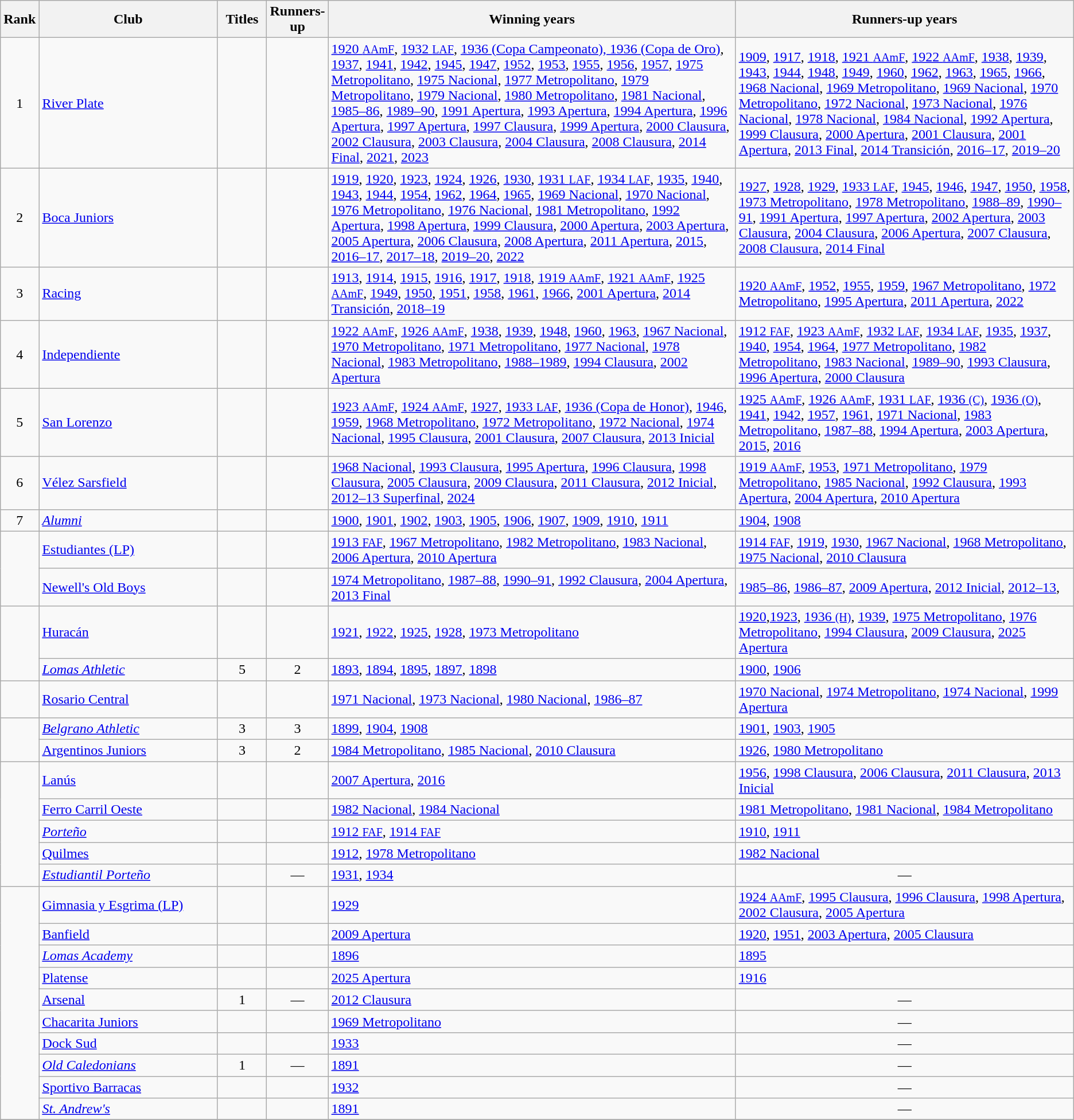<table class="wikitable sortable">
<tr>
<th>Rank</th>
<th width=200px>Club</th>
<th width=50px>Titles</th>
<th width=50px>Runners-up</th>
<th scope=col class="unsortable">Winning years</th>
<th scope=col class="unsortable">Runners-up years</th>
</tr>
<tr>
<td align="center">1</td>
<td><a href='#'>River Plate</a></td>
<td></td>
<td></td>
<td><a href='#'>1920 <small>AAmF</small></a>, <a href='#'>1932 <small>LAF</small></a>, <a href='#'>1936 (Copa Campeonato), 1936 (Copa de Oro)</a>, <a href='#'>1937</a>, <a href='#'>1941</a>, <a href='#'>1942</a>, <a href='#'>1945</a>, <a href='#'>1947</a>, <a href='#'>1952</a>, <a href='#'>1953</a>, <a href='#'>1955</a>, <a href='#'>1956</a>, <a href='#'>1957</a>, <a href='#'>1975 Metropolitano</a>, <a href='#'>1975 Nacional</a>, <a href='#'>1977 Metropolitano</a>, <a href='#'>1979 Metropolitano</a>, <a href='#'>1979 Nacional</a>, <a href='#'>1980 Metropolitano</a>, <a href='#'>1981 Nacional</a>, <a href='#'>1985–86</a>, <a href='#'>1989–90</a>, <a href='#'>1991 Apertura</a>, <a href='#'>1993 Apertura</a>, <a href='#'>1994 Apertura</a>, <a href='#'>1996 Apertura</a>, <a href='#'>1997 Apertura</a>, <a href='#'>1997 Clausura</a>, <a href='#'>1999 Apertura</a>, <a href='#'>2000 Clausura</a>, <a href='#'>2002 Clausura</a>, <a href='#'>2003 Clausura</a>, <a href='#'>2004 Clausura</a>, <a href='#'>2008 Clausura</a>, <a href='#'>2014 Final</a>, <a href='#'>2021</a>, <a href='#'>2023</a></td>
<td><a href='#'>1909</a>, <a href='#'>1917</a>, <a href='#'>1918</a>, <a href='#'>1921 <small>AAmF</small></a>, <a href='#'>1922 <small>AAmF</small></a>, <a href='#'>1938</a>, <a href='#'>1939</a>, <a href='#'>1943</a>, <a href='#'>1944</a>, <a href='#'>1948</a>, <a href='#'>1949</a>, <a href='#'>1960</a>, <a href='#'>1962</a>, <a href='#'>1963</a>, <a href='#'>1965</a>, <a href='#'>1966</a>, <a href='#'>1968 Nacional</a>, <a href='#'>1969 Metropolitano</a>, <a href='#'>1969 Nacional</a>, <a href='#'>1970 Metropolitano</a>, <a href='#'>1972 Nacional</a>, <a href='#'>1973 Nacional</a>, <a href='#'>1976 Nacional</a>, <a href='#'>1978 Nacional</a>, <a href='#'>1984 Nacional</a>, <a href='#'>1992 Apertura</a>, <a href='#'>1999 Clausura</a>, <a href='#'>2000 Apertura</a>, <a href='#'>2001 Clausura</a>, <a href='#'>2001 Apertura</a>, <a href='#'>2013 Final</a>, <a href='#'>2014 Transición</a>, <a href='#'>2016–17</a>, <a href='#'>2019–20</a></td>
</tr>
<tr>
<td align="center">2</td>
<td><a href='#'>Boca Juniors</a></td>
<td></td>
<td></td>
<td><a href='#'>1919</a>, <a href='#'>1920</a>, <a href='#'>1923</a>, <a href='#'>1924</a>, <a href='#'>1926</a>, <a href='#'>1930</a>, <a href='#'>1931 <small>LAF</small></a>, <a href='#'>1934 <small>LAF</small></a>, <a href='#'>1935</a>, <a href='#'>1940</a>, <a href='#'>1943</a>, <a href='#'>1944</a>, <a href='#'>1954</a>, <a href='#'>1962</a>, <a href='#'>1964</a>, <a href='#'>1965</a>, <a href='#'>1969 Nacional</a>, <a href='#'>1970 Nacional</a>, <a href='#'>1976 Metropolitano</a>, <a href='#'>1976 Nacional</a>, <a href='#'>1981 Metropolitano</a>, <a href='#'>1992 Apertura</a>, <a href='#'>1998 Apertura</a>, <a href='#'>1999 Clausura</a>, <a href='#'>2000 Apertura</a>, <a href='#'>2003 Apertura</a>, <a href='#'>2005 Apertura</a>, <a href='#'>2006 Clausura</a>, <a href='#'>2008 Apertura</a>, <a href='#'>2011 Apertura</a>, <a href='#'>2015</a>, <a href='#'>2016–17</a>, <a href='#'>2017–18</a>, <a href='#'>2019–20</a>, <a href='#'>2022</a></td>
<td><a href='#'>1927</a>, <a href='#'>1928</a>, <a href='#'>1929</a>, <a href='#'>1933 <small>LAF</small></a>, <a href='#'>1945</a>, <a href='#'>1946</a>, <a href='#'>1947</a>, <a href='#'>1950</a>, <a href='#'>1958</a>, <a href='#'>1973 Metropolitano</a>, <a href='#'>1978 Metropolitano</a>, <a href='#'>1988–89</a>, <a href='#'>1990–91</a>, <a href='#'>1991 Apertura</a>, <a href='#'>1997 Apertura</a>, <a href='#'>2002 Apertura</a>, <a href='#'>2003 Clausura</a>, <a href='#'>2004 Clausura</a>, <a href='#'>2006 Apertura</a>, <a href='#'>2007 Clausura</a>, <a href='#'>2008 Clausura</a>, <a href='#'>2014 Final</a></td>
</tr>
<tr>
<td align="center">3</td>
<td><a href='#'>Racing</a></td>
<td></td>
<td></td>
<td><a href='#'>1913</a>, <a href='#'>1914</a>, <a href='#'>1915</a>, <a href='#'>1916</a>, <a href='#'>1917</a>, <a href='#'>1918</a>, <a href='#'>1919 <small>AAmF</small></a>, <a href='#'>1921 <small>AAmF</small></a>, <a href='#'>1925 <small>AAmF</small></a>, <a href='#'>1949</a>, <a href='#'>1950</a>, <a href='#'>1951</a>, <a href='#'>1958</a>, <a href='#'>1961</a>, <a href='#'>1966</a>, <a href='#'>2001 Apertura</a>, <a href='#'>2014 Transición</a>, <a href='#'>2018–19</a></td>
<td><a href='#'>1920 <small>AAmF</small></a>, <a href='#'>1952</a>, <a href='#'>1955</a>, <a href='#'>1959</a>, <a href='#'>1967 Metropolitano</a>, <a href='#'>1972 Metropolitano</a>, <a href='#'>1995 Apertura</a>, <a href='#'>2011 Apertura</a>, <a href='#'>2022</a></td>
</tr>
<tr>
<td align="center">4</td>
<td><a href='#'>Independiente</a></td>
<td></td>
<td></td>
<td><a href='#'>1922 <small>AAmF</small></a>, <a href='#'>1926 <small>AAmF</small></a>, <a href='#'>1938</a>, <a href='#'>1939</a>, <a href='#'>1948</a>, <a href='#'>1960</a>, <a href='#'>1963</a>, <a href='#'>1967 Nacional</a>, <a href='#'>1970 Metropolitano</a>, <a href='#'>1971 Metropolitano</a>, <a href='#'>1977 Nacional</a>, <a href='#'>1978 Nacional</a>, <a href='#'>1983 Metropolitano</a>, <a href='#'>1988–1989</a>, <a href='#'>1994 Clausura</a>, <a href='#'>2002 Apertura</a></td>
<td><a href='#'>1912 <small>FAF</small></a>, <a href='#'>1923 <small>AAmF</small></a>, <a href='#'>1932 <small>LAF</small></a>, <a href='#'>1934 <small>LAF</small></a>, <a href='#'>1935</a>, <a href='#'>1937</a>, <a href='#'>1940</a>, <a href='#'>1954</a>, <a href='#'>1964</a>, <a href='#'>1977 Metropolitano</a>, <a href='#'>1982 Metropolitano</a>, <a href='#'>1983 Nacional</a>, <a href='#'>1989–90</a>, <a href='#'>1993 Clausura</a>, <a href='#'>1996 Apertura</a>, <a href='#'>2000 Clausura</a></td>
</tr>
<tr>
<td align="center">5</td>
<td><a href='#'>San Lorenzo</a></td>
<td></td>
<td></td>
<td><a href='#'>1923 <small>AAmF</small></a>, <a href='#'>1924 <small>AAmF</small></a>, <a href='#'>1927</a>, <a href='#'>1933 <small>LAF</small></a>, <a href='#'>1936 (Copa de Honor)</a>, <a href='#'>1946</a>, <a href='#'>1959</a>, <a href='#'>1968 Metropolitano</a>, <a href='#'>1972 Metropolitano</a>, <a href='#'>1972 Nacional</a>, <a href='#'>1974 Nacional</a>, <a href='#'>1995 Clausura</a>, <a href='#'>2001 Clausura</a>, <a href='#'>2007 Clausura</a>, <a href='#'>2013 Inicial</a></td>
<td><a href='#'>1925 <small>AAmF</small></a>, <a href='#'>1926 <small>AAmF</small></a>, <a href='#'>1931 <small>LAF</small></a>, <a href='#'>1936 <small>(C)</small></a>, <a href='#'>1936 <small>(O)</small></a>, <a href='#'>1941</a>, <a href='#'>1942</a>, <a href='#'>1957</a>, <a href='#'>1961</a>, <a href='#'>1971 Nacional</a>, <a href='#'>1983 Metropolitano</a>, <a href='#'>1987–88</a>, <a href='#'>1994 Apertura</a>, <a href='#'>2003 Apertura</a>, <a href='#'>2015</a>, <a href='#'>2016</a></td>
</tr>
<tr>
<td align="center">6</td>
<td><a href='#'>Vélez Sarsfield</a></td>
<td></td>
<td></td>
<td><a href='#'>1968 Nacional</a>, <a href='#'>1993 Clausura</a>, <a href='#'>1995 Apertura</a>, <a href='#'>1996 Clausura</a>, <a href='#'>1998 Clausura</a>, <a href='#'>2005 Clausura</a>, <a href='#'>2009 Clausura</a>, <a href='#'>2011 Clausura</a>, <a href='#'>2012 Inicial</a>, <a href='#'>2012–13 Superfinal</a>, <a href='#'>2024</a></td>
<td><a href='#'>1919 <small>AAmF</small></a>, <a href='#'>1953</a>, <a href='#'>1971 Metropolitano</a>, <a href='#'>1979 Metropolitano</a>, <a href='#'>1985 Nacional</a>, <a href='#'>1992 Clausura</a>, <a href='#'>1993 Apertura</a>, <a href='#'>2004 Apertura</a>, <a href='#'>2010 Apertura</a></td>
</tr>
<tr>
<td align="center">7</td>
<td><em><a href='#'>Alumni</a></em></td>
<td></td>
<td></td>
<td><a href='#'>1900</a>, <a href='#'>1901</a>, <a href='#'>1902</a>, <a href='#'>1903</a>, <a href='#'>1905</a>, <a href='#'>1906</a>, <a href='#'>1907</a>, <a href='#'>1909</a>, <a href='#'>1910</a>, <a href='#'>1911</a></td>
<td><a href='#'>1904</a>, <a href='#'>1908</a></td>
</tr>
<tr>
<td rowspan="2"></td>
<td><a href='#'>Estudiantes (LP)</a></td>
<td></td>
<td></td>
<td><a href='#'>1913 <small>FAF</small></a>, <a href='#'>1967 Metropolitano</a>, <a href='#'>1982 Metropolitano</a>, <a href='#'>1983 Nacional</a>, <a href='#'>2006 Apertura</a>, <a href='#'>2010 Apertura</a></td>
<td><a href='#'>1914 <small>FAF</small></a>, <a href='#'>1919</a>, <a href='#'>1930</a>, <a href='#'>1967 Nacional</a>, <a href='#'>1968 Metropolitano</a>, <a href='#'>1975 Nacional</a>, <a href='#'>2010 Clausura</a></td>
</tr>
<tr>
<td><a href='#'>Newell's Old Boys</a></td>
<td></td>
<td></td>
<td><a href='#'>1974 Metropolitano</a>, <a href='#'>1987–88</a>, <a href='#'>1990–91</a>, <a href='#'>1992 Clausura</a>, <a href='#'>2004 Apertura</a>, <a href='#'>2013 Final</a></td>
<td><a href='#'>1985–86</a>, <a href='#'>1986–87</a>, <a href='#'>2009 Apertura</a>, <a href='#'>2012 Inicial</a>, <a href='#'>2012–13</a>,</td>
</tr>
<tr>
<td rowspan="2"></td>
<td><a href='#'>Huracán</a></td>
<td></td>
<td></td>
<td><a href='#'>1921</a>, <a href='#'>1922</a>, <a href='#'>1925</a>, <a href='#'>1928</a>, <a href='#'>1973 Metropolitano</a></td>
<td><a href='#'>1920</a>,<a href='#'>1923</a>, <a href='#'>1936 <small>(H)</small></a>, <a href='#'>1939</a>, <a href='#'>1975 Metropolitano</a>, <a href='#'>1976 Metropolitano</a>, <a href='#'>1994 Clausura</a>, <a href='#'>2009 Clausura</a>, <a href='#'>2025 Apertura</a></td>
</tr>
<tr>
<td><em><a href='#'>Lomas Athletic</a></em></td>
<td align=center>5</td>
<td align=center>2</td>
<td><a href='#'>1893</a>, <a href='#'>1894</a>, <a href='#'>1895</a>, <a href='#'>1897</a>, <a href='#'>1898</a></td>
<td><a href='#'>1900</a>, <a href='#'>1906</a></td>
</tr>
<tr>
<td></td>
<td><a href='#'>Rosario Central</a></td>
<td></td>
<td></td>
<td><a href='#'>1971 Nacional</a>, <a href='#'>1973 Nacional</a>, <a href='#'>1980 Nacional</a>, <a href='#'>1986–87</a></td>
<td><a href='#'>1970 Nacional</a>, <a href='#'>1974 Metropolitano</a>, <a href='#'>1974 Nacional</a>, <a href='#'>1999 Apertura</a></td>
</tr>
<tr>
<td rowspan="2"></td>
<td><em><a href='#'>Belgrano Athletic</a></em></td>
<td align=center>3</td>
<td align=center>3</td>
<td><a href='#'>1899</a>, <a href='#'>1904</a>, <a href='#'>1908</a></td>
<td><a href='#'>1901</a>, <a href='#'>1903</a>, <a href='#'>1905</a></td>
</tr>
<tr>
<td><a href='#'>Argentinos Juniors</a></td>
<td align=center>3</td>
<td align=center>2</td>
<td><a href='#'>1984 Metropolitano</a>, <a href='#'>1985 Nacional</a>, <a href='#'>2010 Clausura</a></td>
<td><a href='#'>1926</a>, <a href='#'>1980 Metropolitano</a></td>
</tr>
<tr>
<td rowspan="5"></td>
<td><a href='#'>Lanús</a></td>
<td></td>
<td></td>
<td><a href='#'>2007 Apertura</a>,  <a href='#'>2016</a></td>
<td><a href='#'>1956</a>, <a href='#'>1998 Clausura</a>, <a href='#'>2006 Clausura</a>, <a href='#'>2011 Clausura</a>, <a href='#'>2013 Inicial</a></td>
</tr>
<tr>
<td><a href='#'>Ferro Carril Oeste</a></td>
<td></td>
<td></td>
<td><a href='#'>1982 Nacional</a>, <a href='#'>1984 Nacional</a></td>
<td><a href='#'>1981 Metropolitano</a>, <a href='#'>1981 Nacional</a>, <a href='#'>1984 Metropolitano</a></td>
</tr>
<tr>
<td><em><a href='#'>Porteño</a></em></td>
<td></td>
<td></td>
<td><a href='#'>1912 <small>FAF</small></a>, <a href='#'>1914 <small>FAF</small></a></td>
<td><a href='#'>1910</a>, <a href='#'>1911</a></td>
</tr>
<tr>
<td><a href='#'>Quilmes</a></td>
<td></td>
<td></td>
<td><a href='#'>1912</a>, <a href='#'>1978 Metropolitano</a></td>
<td><a href='#'>1982 Nacional</a></td>
</tr>
<tr>
<td><em><a href='#'>Estudiantil Porteño</a></em></td>
<td></td>
<td align=center>—</td>
<td><a href='#'>1931</a>, <a href='#'>1934</a></td>
<td align=center>—</td>
</tr>
<tr>
<td rowspan=10></td>
<td><a href='#'>Gimnasia y Esgrima (LP)</a></td>
<td></td>
<td></td>
<td><a href='#'>1929</a></td>
<td><a href='#'>1924 <small>AAmF</small></a>, <a href='#'>1995 Clausura</a>, <a href='#'>1996 Clausura</a>, <a href='#'>1998 Apertura</a>, <a href='#'>2002 Clausura</a>, <a href='#'>2005 Apertura</a></td>
</tr>
<tr>
<td><a href='#'>Banfield</a></td>
<td></td>
<td></td>
<td><a href='#'>2009 Apertura</a></td>
<td><a href='#'>1920</a>, <a href='#'>1951</a>, <a href='#'>2003 Apertura</a>, <a href='#'>2005 Clausura</a></td>
</tr>
<tr>
<td><em><a href='#'>Lomas Academy</a></em></td>
<td></td>
<td></td>
<td><a href='#'>1896</a></td>
<td><a href='#'>1895</a></td>
</tr>
<tr>
<td><a href='#'>Platense</a></td>
<td></td>
<td></td>
<td><a href='#'>2025 Apertura</a></td>
<td><a href='#'>1916</a></td>
</tr>
<tr>
<td><a href='#'>Arsenal</a></td>
<td align=center>1</td>
<td align=center>—</td>
<td><a href='#'>2012 Clausura</a></td>
<td align=center>—</td>
</tr>
<tr>
<td><a href='#'>Chacarita Juniors</a></td>
<td></td>
<td></td>
<td><a href='#'>1969 Metropolitano</a></td>
<td align=center>—</td>
</tr>
<tr>
<td><a href='#'>Dock Sud</a></td>
<td></td>
<td></td>
<td><a href='#'>1933</a></td>
<td align=center>—</td>
</tr>
<tr>
<td><em><a href='#'>Old Caledonians</a></em></td>
<td align=center>1</td>
<td align=center>—</td>
<td><a href='#'>1891</a></td>
<td align=center>—</td>
</tr>
<tr>
<td><a href='#'>Sportivo Barracas</a></td>
<td></td>
<td></td>
<td><a href='#'>1932</a></td>
<td align=center>—</td>
</tr>
<tr>
<td><em><a href='#'>St. Andrew's</a></em></td>
<td></td>
<td></td>
<td><a href='#'>1891</a></td>
<td align=center>—</td>
</tr>
<tr>
</tr>
</table>
